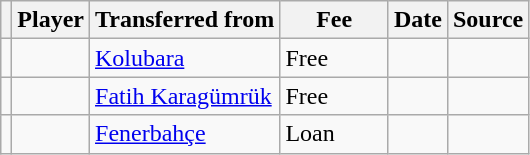<table class="wikitable plainrowheaders sortable">
<tr>
<th></th>
<th scope="col">Player</th>
<th>Transferred from</th>
<th style="width: 65px;">Fee</th>
<th scope="col">Date</th>
<th scope="col">Source</th>
</tr>
<tr>
<td align="center"></td>
<td></td>
<td> <a href='#'>Kolubara</a></td>
<td>Free</td>
<td></td>
<td></td>
</tr>
<tr>
<td align="center"></td>
<td></td>
<td> <a href='#'>Fatih Karagümrük</a></td>
<td>Free</td>
<td></td>
<td></td>
</tr>
<tr>
<td align="center"></td>
<td></td>
<td> <a href='#'>Fenerbahçe</a></td>
<td>Loan</td>
<td></td>
<td></td>
</tr>
</table>
